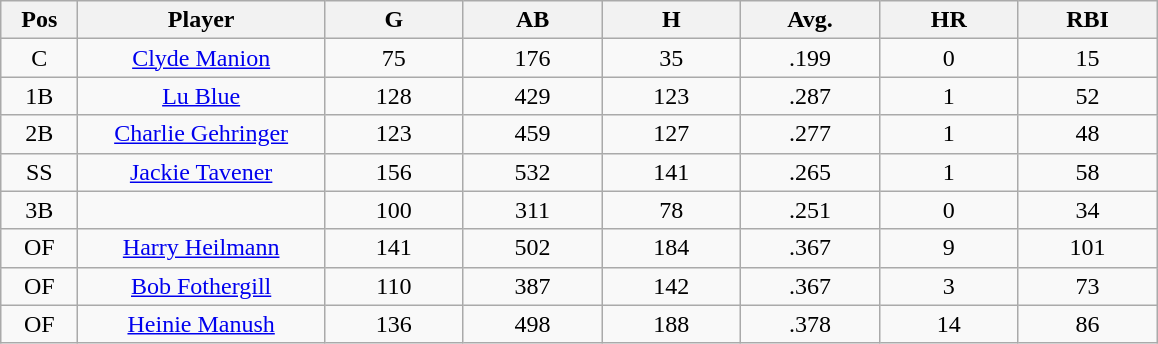<table class="wikitable sortable">
<tr>
<th bgcolor="#DDDDFF" width="5%">Pos</th>
<th bgcolor="#DDDDFF" width="16%">Player</th>
<th bgcolor="#DDDDFF" width="9%">G</th>
<th bgcolor="#DDDDFF" width="9%">AB</th>
<th bgcolor="#DDDDFF" width="9%">H</th>
<th bgcolor="#DDDDFF" width="9%">Avg.</th>
<th bgcolor="#DDDDFF" width="9%">HR</th>
<th bgcolor="#DDDDFF" width="9%">RBI</th>
</tr>
<tr align="center">
<td>C</td>
<td><a href='#'>Clyde Manion</a></td>
<td>75</td>
<td>176</td>
<td>35</td>
<td>.199</td>
<td>0</td>
<td>15</td>
</tr>
<tr align=center>
<td>1B</td>
<td><a href='#'>Lu Blue</a></td>
<td>128</td>
<td>429</td>
<td>123</td>
<td>.287</td>
<td>1</td>
<td>52</td>
</tr>
<tr align=center>
<td>2B</td>
<td><a href='#'>Charlie Gehringer</a></td>
<td>123</td>
<td>459</td>
<td>127</td>
<td>.277</td>
<td>1</td>
<td>48</td>
</tr>
<tr align=center>
<td>SS</td>
<td><a href='#'>Jackie Tavener</a></td>
<td>156</td>
<td>532</td>
<td>141</td>
<td>.265</td>
<td>1</td>
<td>58</td>
</tr>
<tr align=center>
<td>3B</td>
<td></td>
<td>100</td>
<td>311</td>
<td>78</td>
<td>.251</td>
<td>0</td>
<td>34</td>
</tr>
<tr align="center">
<td>OF</td>
<td><a href='#'>Harry Heilmann</a></td>
<td>141</td>
<td>502</td>
<td>184</td>
<td>.367</td>
<td>9</td>
<td>101</td>
</tr>
<tr align=center>
<td>OF</td>
<td><a href='#'>Bob Fothergill</a></td>
<td>110</td>
<td>387</td>
<td>142</td>
<td>.367</td>
<td>3</td>
<td>73</td>
</tr>
<tr align=center>
<td>OF</td>
<td><a href='#'>Heinie Manush</a></td>
<td>136</td>
<td>498</td>
<td>188</td>
<td>.378</td>
<td>14</td>
<td>86</td>
</tr>
</table>
